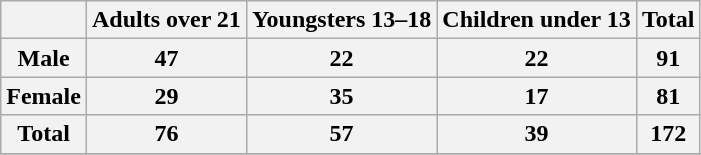<table class="wikitable">
<tr>
<th></th>
<th>Adults over 21</th>
<th>Youngsters 13–18</th>
<th>Children under 13</th>
<th>Total</th>
</tr>
<tr>
<th>Male</th>
<th>47</th>
<th>22</th>
<th>22</th>
<th>91</th>
</tr>
<tr>
<th>Female</th>
<th>29</th>
<th>35</th>
<th>17</th>
<th>81</th>
</tr>
<tr>
<th>Total</th>
<th>76</th>
<th>57</th>
<th>39</th>
<th>172</th>
</tr>
<tr>
</tr>
</table>
